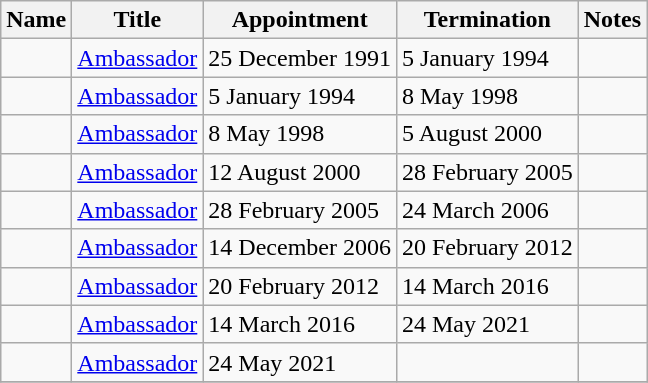<table class="wikitable">
<tr valign="middle">
<th>Name</th>
<th>Title</th>
<th>Appointment</th>
<th>Termination</th>
<th>Notes</th>
</tr>
<tr>
<td></td>
<td><a href='#'>Ambassador</a></td>
<td>25 December 1991</td>
<td>5 January 1994</td>
<td></td>
</tr>
<tr>
<td></td>
<td><a href='#'>Ambassador</a></td>
<td>5 January 1994</td>
<td>8 May 1998</td>
<td></td>
</tr>
<tr>
<td></td>
<td><a href='#'>Ambassador</a></td>
<td>8 May 1998</td>
<td>5 August 2000</td>
<td></td>
</tr>
<tr>
<td></td>
<td><a href='#'>Ambassador</a></td>
<td>12 August 2000</td>
<td>28 February 2005</td>
<td></td>
</tr>
<tr>
<td></td>
<td><a href='#'>Ambassador</a></td>
<td>28 February 2005</td>
<td>24 March 2006</td>
<td></td>
</tr>
<tr>
<td></td>
<td><a href='#'>Ambassador</a></td>
<td>14 December 2006</td>
<td>20 February 2012</td>
<td></td>
</tr>
<tr>
<td></td>
<td><a href='#'>Ambassador</a></td>
<td>20 February 2012</td>
<td>14 March 2016</td>
<td></td>
</tr>
<tr>
<td></td>
<td><a href='#'>Ambassador</a></td>
<td>14 March 2016</td>
<td>24 May 2021</td>
<td></td>
</tr>
<tr>
<td></td>
<td><a href='#'>Ambassador</a></td>
<td>24 May 2021</td>
<td></td>
<td></td>
</tr>
<tr>
</tr>
</table>
